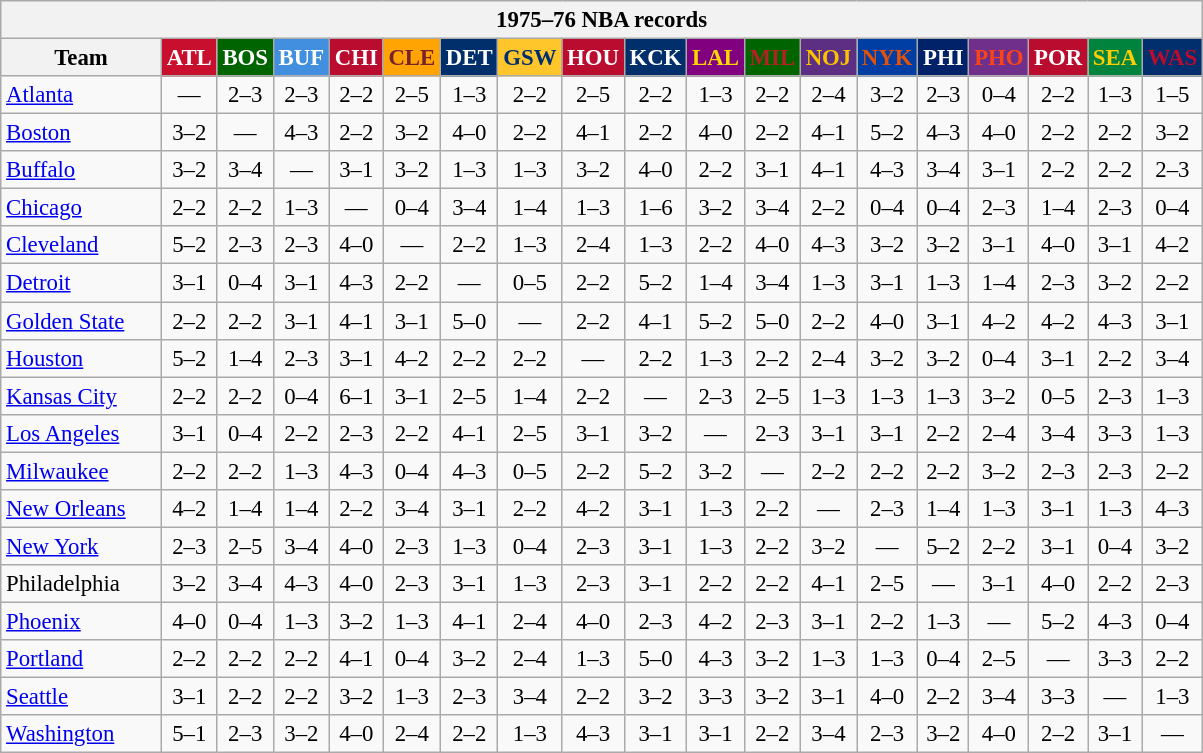<table class="wikitable" style="font-size:95%; text-align:center;">
<tr>
<th colspan=19>1975–76 NBA records</th>
</tr>
<tr>
<th width=100>Team</th>
<th style="background:#C90F2E;color:#FFFFFF;width=35">ATL</th>
<th style="background:#006400;color:#FFFFFF;width=35">BOS</th>
<th style="background:#428FDF;color:#FFFFFF;width=35">BUF</th>
<th style="background:#BA0C2F;color:#FFFFFF;width=35">CHI</th>
<th style="background:#FFA402;color:#77222F;width=35">CLE</th>
<th style="background:#012F6B;color:#FFFFFF;width=35">DET</th>
<th style="background:#FFC62C;color:#012F6B;width=35">GSW</th>
<th style="background:#BA0C2F;color:#FFFFFF;width=35">HOU</th>
<th style="background:#012F6B;color:#FFFFFF;width=35">KCK</th>
<th style="background:#800080;color:#FFD700;width=35">LAL</th>
<th style="background:#006400;color:#B22222;width=35">MIL</th>
<th style="background:#5C2F83;color:#FCC200;width=35">NOJ</th>
<th style="background:#003EA4;color:#E35208;width=35">NYK</th>
<th style="background:#012268;color:#FFFFFF;width=35">PHI</th>
<th style="background:#702F8B;color:#FA4417;width=35">PHO</th>
<th style="background:#BA0C2F;color:#FFFFFF;width=35">POR</th>
<th style="background:#00843D;color:#FFCD01;width=35">SEA</th>
<th style="background:#012F6D;color:#BA0C2F;width=35">WAS</th>
</tr>
<tr>
<td style="text-align:left;"><a href='#'>Atlanta</a></td>
<td>—</td>
<td>2–3</td>
<td>2–3</td>
<td>2–2</td>
<td>2–5</td>
<td>1–3</td>
<td>2–2</td>
<td>2–5</td>
<td>2–2</td>
<td>1–3</td>
<td>2–2</td>
<td>2–4</td>
<td>3–2</td>
<td>2–3</td>
<td>0–4</td>
<td>2–2</td>
<td>1–3</td>
<td>1–5</td>
</tr>
<tr>
<td style="text-align:left;"><a href='#'>Boston</a></td>
<td>3–2</td>
<td>—</td>
<td>4–3</td>
<td>2–2</td>
<td>3–2</td>
<td>4–0</td>
<td>2–2</td>
<td>4–1</td>
<td>2–2</td>
<td>4–0</td>
<td>2–2</td>
<td>4–1</td>
<td>5–2</td>
<td>4–3</td>
<td>4–0</td>
<td>2–2</td>
<td>2–2</td>
<td>3–2</td>
</tr>
<tr>
<td style="text-align:left;"><a href='#'>Buffalo</a></td>
<td>3–2</td>
<td>3–4</td>
<td>—</td>
<td>3–1</td>
<td>3–2</td>
<td>1–3</td>
<td>1–3</td>
<td>3–2</td>
<td>4–0</td>
<td>2–2</td>
<td>3–1</td>
<td>4–1</td>
<td>4–3</td>
<td>3–4</td>
<td>3–1</td>
<td>2–2</td>
<td>2–2</td>
<td>2–3</td>
</tr>
<tr>
<td style="text-align:left;"><a href='#'>Chicago</a></td>
<td>2–2</td>
<td>2–2</td>
<td>1–3</td>
<td>—</td>
<td>0–4</td>
<td>3–4</td>
<td>1–4</td>
<td>1–3</td>
<td>1–6</td>
<td>3–2</td>
<td>3–4</td>
<td>2–2</td>
<td>0–4</td>
<td>0–4</td>
<td>2–3</td>
<td>1–4</td>
<td>2–3</td>
<td>0–4</td>
</tr>
<tr>
<td style="text-align:left;"><a href='#'>Cleveland</a></td>
<td>5–2</td>
<td>2–3</td>
<td>2–3</td>
<td>4–0</td>
<td>—</td>
<td>2–2</td>
<td>1–3</td>
<td>2–4</td>
<td>1–3</td>
<td>2–2</td>
<td>4–0</td>
<td>4–3</td>
<td>3–2</td>
<td>3–2</td>
<td>3–1</td>
<td>4–0</td>
<td>3–1</td>
<td>4–2</td>
</tr>
<tr>
<td style="text-align:left;"><a href='#'>Detroit</a></td>
<td>3–1</td>
<td>0–4</td>
<td>3–1</td>
<td>4–3</td>
<td>2–2</td>
<td>—</td>
<td>0–5</td>
<td>2–2</td>
<td>5–2</td>
<td>1–4</td>
<td>3–4</td>
<td>1–3</td>
<td>3–1</td>
<td>1–3</td>
<td>1–4</td>
<td>2–3</td>
<td>3–2</td>
<td>2–2</td>
</tr>
<tr>
<td style="text-align:left;"><a href='#'>Golden State</a></td>
<td>2–2</td>
<td>2–2</td>
<td>3–1</td>
<td>4–1</td>
<td>3–1</td>
<td>5–0</td>
<td>—</td>
<td>2–2</td>
<td>4–1</td>
<td>5–2</td>
<td>5–0</td>
<td>2–2</td>
<td>4–0</td>
<td>3–1</td>
<td>4–2</td>
<td>4–2</td>
<td>4–3</td>
<td>3–1</td>
</tr>
<tr>
<td style="text-align:left;"><a href='#'>Houston</a></td>
<td>5–2</td>
<td>1–4</td>
<td>2–3</td>
<td>3–1</td>
<td>4–2</td>
<td>2–2</td>
<td>2–2</td>
<td>—</td>
<td>2–2</td>
<td>1–3</td>
<td>2–2</td>
<td>2–4</td>
<td>3–2</td>
<td>3–2</td>
<td>0–4</td>
<td>3–1</td>
<td>2–2</td>
<td>3–4</td>
</tr>
<tr>
<td style="text-align:left;"><a href='#'>Kansas City</a></td>
<td>2–2</td>
<td>2–2</td>
<td>0–4</td>
<td>6–1</td>
<td>3–1</td>
<td>2–5</td>
<td>1–4</td>
<td>2–2</td>
<td>—</td>
<td>2–3</td>
<td>2–5</td>
<td>1–3</td>
<td>1–3</td>
<td>1–3</td>
<td>3–2</td>
<td>0–5</td>
<td>2–3</td>
<td>1–3</td>
</tr>
<tr>
<td style="text-align:left;"><a href='#'>Los Angeles</a></td>
<td>3–1</td>
<td>0–4</td>
<td>2–2</td>
<td>2–3</td>
<td>2–2</td>
<td>4–1</td>
<td>2–5</td>
<td>3–1</td>
<td>3–2</td>
<td>—</td>
<td>2–3</td>
<td>3–1</td>
<td>3–1</td>
<td>2–2</td>
<td>2–4</td>
<td>3–4</td>
<td>3–3</td>
<td>1–3</td>
</tr>
<tr>
<td style="text-align:left;"><a href='#'>Milwaukee</a></td>
<td>2–2</td>
<td>2–2</td>
<td>1–3</td>
<td>4–3</td>
<td>0–4</td>
<td>4–3</td>
<td>0–5</td>
<td>2–2</td>
<td>5–2</td>
<td>3–2</td>
<td>—</td>
<td>2–2</td>
<td>2–2</td>
<td>2–2</td>
<td>3–2</td>
<td>2–3</td>
<td>2–3</td>
<td>2–2</td>
</tr>
<tr>
<td style="text-align:left;"><a href='#'>New Orleans</a></td>
<td>4–2</td>
<td>1–4</td>
<td>1–4</td>
<td>2–2</td>
<td>3–4</td>
<td>3–1</td>
<td>2–2</td>
<td>4–2</td>
<td>3–1</td>
<td>1–3</td>
<td>2–2</td>
<td>—</td>
<td>2–3</td>
<td>1–4</td>
<td>1–3</td>
<td>3–1</td>
<td>1–3</td>
<td>4–3</td>
</tr>
<tr>
<td style="text-align:left;"><a href='#'>New York</a></td>
<td>2–3</td>
<td>2–5</td>
<td>3–4</td>
<td>4–0</td>
<td>2–3</td>
<td>1–3</td>
<td>0–4</td>
<td>2–3</td>
<td>3–1</td>
<td>1–3</td>
<td>2–2</td>
<td>3–2</td>
<td>—</td>
<td>5–2</td>
<td>2–2</td>
<td>3–1</td>
<td>0–4</td>
<td>3–2</td>
</tr>
<tr>
<td style="text-align:left;">Philadelphia</td>
<td>3–2</td>
<td>3–4</td>
<td>4–3</td>
<td>4–0</td>
<td>2–3</td>
<td>3–1</td>
<td>1–3</td>
<td>2–3</td>
<td>3–1</td>
<td>2–2</td>
<td>2–2</td>
<td>4–1</td>
<td>2–5</td>
<td>—</td>
<td>3–1</td>
<td>4–0</td>
<td>2–2</td>
<td>2–3</td>
</tr>
<tr>
<td style="text-align:left;"><a href='#'>Phoenix</a></td>
<td>4–0</td>
<td>0–4</td>
<td>1–3</td>
<td>3–2</td>
<td>1–3</td>
<td>4–1</td>
<td>2–4</td>
<td>4–0</td>
<td>2–3</td>
<td>4–2</td>
<td>2–3</td>
<td>3–1</td>
<td>2–2</td>
<td>1–3</td>
<td>—</td>
<td>5–2</td>
<td>4–3</td>
<td>0–4</td>
</tr>
<tr>
<td style="text-align:left;"><a href='#'>Portland</a></td>
<td>2–2</td>
<td>2–2</td>
<td>2–2</td>
<td>4–1</td>
<td>0–4</td>
<td>3–2</td>
<td>2–4</td>
<td>1–3</td>
<td>5–0</td>
<td>4–3</td>
<td>3–2</td>
<td>1–3</td>
<td>1–3</td>
<td>0–4</td>
<td>2–5</td>
<td>—</td>
<td>3–3</td>
<td>2–2</td>
</tr>
<tr>
<td style="text-align:left;"><a href='#'>Seattle</a></td>
<td>3–1</td>
<td>2–2</td>
<td>2–2</td>
<td>3–2</td>
<td>1–3</td>
<td>2–3</td>
<td>3–4</td>
<td>2–2</td>
<td>3–2</td>
<td>3–3</td>
<td>3–2</td>
<td>3–1</td>
<td>4–0</td>
<td>2–2</td>
<td>3–4</td>
<td>3–3</td>
<td>—</td>
<td>1–3</td>
</tr>
<tr>
<td style="text-align:left;"><a href='#'>Washington</a></td>
<td>5–1</td>
<td>2–3</td>
<td>3–2</td>
<td>4–0</td>
<td>2–4</td>
<td>2–2</td>
<td>1–3</td>
<td>4–3</td>
<td>3–1</td>
<td>3–1</td>
<td>2–2</td>
<td>3–4</td>
<td>2–3</td>
<td>3–2</td>
<td>4–0</td>
<td>2–2</td>
<td>3–1</td>
<td>—</td>
</tr>
</table>
